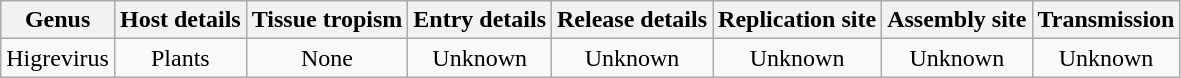<table class="wikitable sortable" style="text-align:center">
<tr>
<th>Genus</th>
<th>Host details</th>
<th>Tissue tropism</th>
<th>Entry details</th>
<th>Release details</th>
<th>Replication site</th>
<th>Assembly site</th>
<th>Transmission</th>
</tr>
<tr>
<td>Higrevirus</td>
<td>Plants</td>
<td>None</td>
<td>Unknown</td>
<td>Unknown</td>
<td>Unknown</td>
<td>Unknown</td>
<td>Unknown</td>
</tr>
</table>
